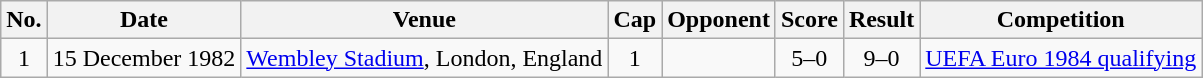<table class="wikitable sortable">
<tr>
<th scope="col">No.</th>
<th scope="col">Date</th>
<th scope="col">Venue</th>
<th scope="col">Cap</th>
<th scope="col">Opponent</th>
<th scope="col">Score</th>
<th scope="col">Result</th>
<th scope="col">Competition</th>
</tr>
<tr>
<td align="center">1</td>
<td>15 December 1982</td>
<td><a href='#'>Wembley Stadium</a>, London, England</td>
<td align="center">1</td>
<td></td>
<td align="center">5–0</td>
<td align="center">9–0</td>
<td><a href='#'>UEFA Euro 1984 qualifying</a></td>
</tr>
</table>
